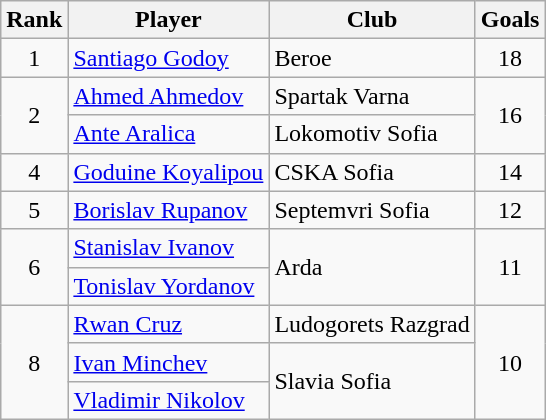<table class="wikitable" style="text-align:center">
<tr>
<th>Rank</th>
<th>Player</th>
<th>Club</th>
<th>Goals</th>
</tr>
<tr>
<td>1</td>
<td align="left"> <a href='#'>Santiago Godoy</a></td>
<td align="left">Beroe</td>
<td>18</td>
</tr>
<tr>
<td rowspan=2>2</td>
<td align="left"> <a href='#'>Ahmed Ahmedov</a></td>
<td align="left">Spartak Varna</td>
<td rowspan=2>16</td>
</tr>
<tr>
<td align="left"> <a href='#'>Ante Aralica</a></td>
<td align="left">Lokomotiv Sofia</td>
</tr>
<tr>
<td>4</td>
<td align="left"> <a href='#'>Goduine Koyalipou</a></td>
<td align="left">CSKA Sofia</td>
<td>14</td>
</tr>
<tr>
<td>5</td>
<td align="left"> <a href='#'>Borislav Rupanov</a></td>
<td align="left">Septemvri Sofia</td>
<td>12</td>
</tr>
<tr>
<td rowspan=2>6</td>
<td align="left"> <a href='#'>Stanislav Ivanov</a></td>
<td rowspan=2; align="left">Arda</td>
<td rowspan=2>11</td>
</tr>
<tr>
<td align="left"> <a href='#'>Tonislav Yordanov</a></td>
</tr>
<tr>
<td rowspan=3>8</td>
<td align="left"> <a href='#'>Rwan Cruz</a></td>
<td align="left">Ludogorets Razgrad</td>
<td rowspan=3>10</td>
</tr>
<tr>
<td align="left"> <a href='#'>Ivan Minchev</a></td>
<td rowspan=2; align="left">Slavia Sofia</td>
</tr>
<tr>
<td align="left"> <a href='#'>Vladimir Nikolov</a></td>
</tr>
</table>
